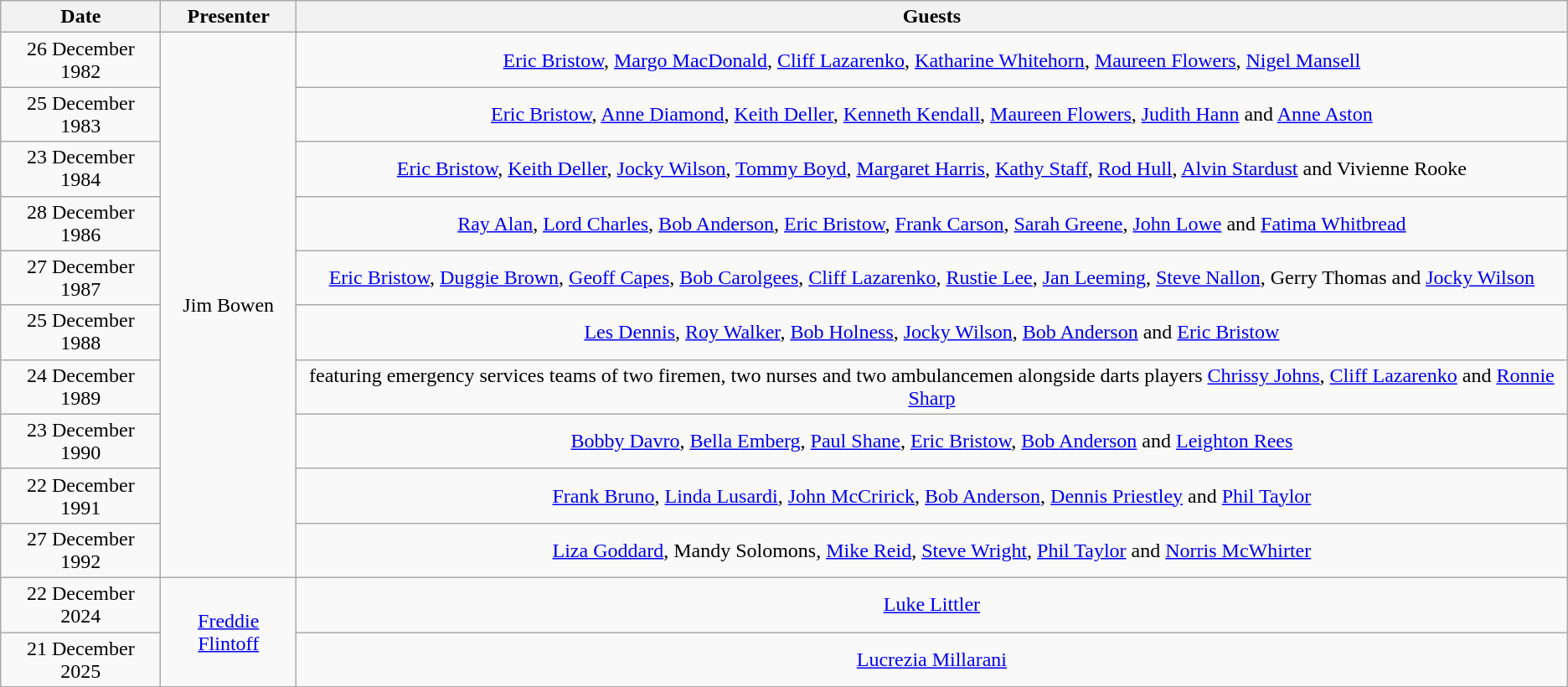<table class="wikitable" style="text-align:center;">
<tr>
<th>Date</th>
<th>Presenter</th>
<th>Guests</th>
</tr>
<tr>
<td>26 December 1982</td>
<td rowspan="10">Jim Bowen</td>
<td><a href='#'>Eric Bristow</a>, <a href='#'>Margo MacDonald</a>, <a href='#'>Cliff Lazarenko</a>, <a href='#'>Katharine Whitehorn</a>, <a href='#'>Maureen Flowers</a>, <a href='#'>Nigel Mansell</a></td>
</tr>
<tr>
<td>25 December 1983</td>
<td><a href='#'>Eric Bristow</a>, <a href='#'>Anne Diamond</a>, <a href='#'>Keith Deller</a>, <a href='#'>Kenneth Kendall</a>, <a href='#'>Maureen Flowers</a>, <a href='#'>Judith Hann</a> and <a href='#'>Anne Aston</a></td>
</tr>
<tr>
<td>23 December 1984</td>
<td><a href='#'>Eric Bristow</a>, <a href='#'>Keith Deller</a>, <a href='#'>Jocky Wilson</a>, <a href='#'>Tommy Boyd</a>, <a href='#'>Margaret Harris</a>, <a href='#'>Kathy Staff</a>, <a href='#'>Rod Hull</a>, <a href='#'>Alvin Stardust</a> and Vivienne Rooke</td>
</tr>
<tr>
<td>28 December 1986</td>
<td><a href='#'>Ray Alan</a>, <a href='#'>Lord Charles</a>, <a href='#'>Bob Anderson</a>, <a href='#'>Eric Bristow</a>, <a href='#'>Frank Carson</a>, <a href='#'>Sarah Greene</a>, <a href='#'>John Lowe</a> and <a href='#'>Fatima Whitbread</a></td>
</tr>
<tr>
<td>27 December 1987</td>
<td><a href='#'>Eric Bristow</a>, <a href='#'>Duggie Brown</a>, <a href='#'>Geoff Capes</a>, <a href='#'>Bob Carolgees</a>, <a href='#'>Cliff Lazarenko</a>, <a href='#'>Rustie Lee</a>, <a href='#'>Jan Leeming</a>, <a href='#'>Steve Nallon</a>, Gerry Thomas and <a href='#'>Jocky Wilson</a></td>
</tr>
<tr>
<td>25 December 1988</td>
<td><a href='#'>Les Dennis</a>, <a href='#'>Roy Walker</a>, <a href='#'>Bob Holness</a>, <a href='#'>Jocky Wilson</a>, <a href='#'>Bob Anderson</a> and <a href='#'>Eric Bristow</a></td>
</tr>
<tr>
<td>24 December 1989</td>
<td>featuring emergency services teams of two firemen, two nurses and two ambulancemen alongside darts players <a href='#'>Chrissy Johns</a>, <a href='#'>Cliff Lazarenko</a> and <a href='#'>Ronnie Sharp</a></td>
</tr>
<tr>
<td>23 December 1990</td>
<td><a href='#'>Bobby Davro</a>, <a href='#'>Bella Emberg</a>, <a href='#'>Paul Shane</a>, <a href='#'>Eric Bristow</a>, <a href='#'>Bob Anderson</a> and <a href='#'>Leighton Rees</a></td>
</tr>
<tr>
<td>22 December 1991</td>
<td><a href='#'>Frank Bruno</a>, <a href='#'>Linda Lusardi</a>, <a href='#'>John McCririck</a>, <a href='#'>Bob Anderson</a>, <a href='#'>Dennis Priestley</a> and <a href='#'>Phil Taylor</a></td>
</tr>
<tr>
<td>27 December 1992</td>
<td><a href='#'>Liza Goddard</a>, Mandy Solomons, <a href='#'>Mike Reid</a>, <a href='#'>Steve Wright</a>, <a href='#'>Phil Taylor</a> and <a href='#'>Norris McWhirter</a></td>
</tr>
<tr>
<td>22 December 2024</td>
<td rowspan="2"><a href='#'>Freddie Flintoff</a></td>
<td><a href='#'>Luke Littler</a></td>
</tr>
<tr>
<td>21 December 2025</td>
<td><a href='#'>Lucrezia Millarani</a></td>
</tr>
</table>
